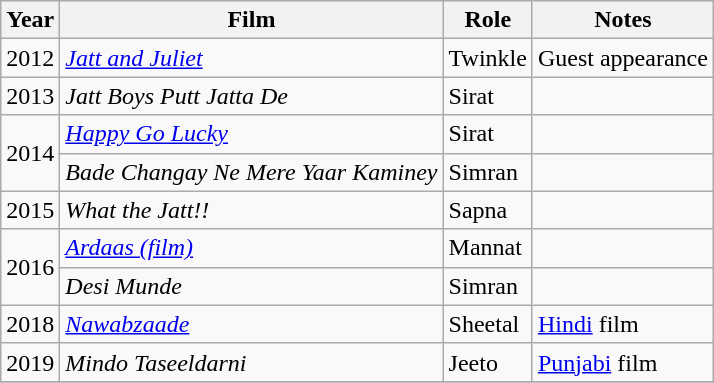<table class="wikitable">
<tr>
<th>Year</th>
<th>Film</th>
<th>Role</th>
<th>Notes</th>
</tr>
<tr>
<td>2012</td>
<td><em><a href='#'>Jatt and Juliet</a></em></td>
<td>Twinkle</td>
<td>Guest appearance</td>
</tr>
<tr>
<td>2013</td>
<td><em>Jatt Boys Putt Jatta De</em></td>
<td>Sirat</td>
<td></td>
</tr>
<tr>
<td rowspan=2>2014</td>
<td><em><a href='#'>Happy Go Lucky</a></em></td>
<td>Sirat</td>
<td></td>
</tr>
<tr>
<td><em>Bade Changay Ne Mere Yaar Kaminey</em></td>
<td>Simran</td>
<td></td>
</tr>
<tr>
<td>2015</td>
<td><em>What the Jatt!!</em></td>
<td>Sapna</td>
<td></td>
</tr>
<tr>
<td rowspan=2>2016</td>
<td><em><a href='#'>Ardaas (film)</a></em></td>
<td>Mannat</td>
<td></td>
</tr>
<tr>
<td><em>Desi Munde</em></td>
<td>Simran</td>
<td></td>
</tr>
<tr>
<td>2018</td>
<td><em><a href='#'>Nawabzaade</a></em></td>
<td>Sheetal</td>
<td><a href='#'>Hindi</a> film</td>
</tr>
<tr>
<td>2019</td>
<td><em>Mindo Taseeldarni</em></td>
<td>Jeeto</td>
<td><a href='#'>Punjabi</a> film</td>
</tr>
<tr>
</tr>
</table>
